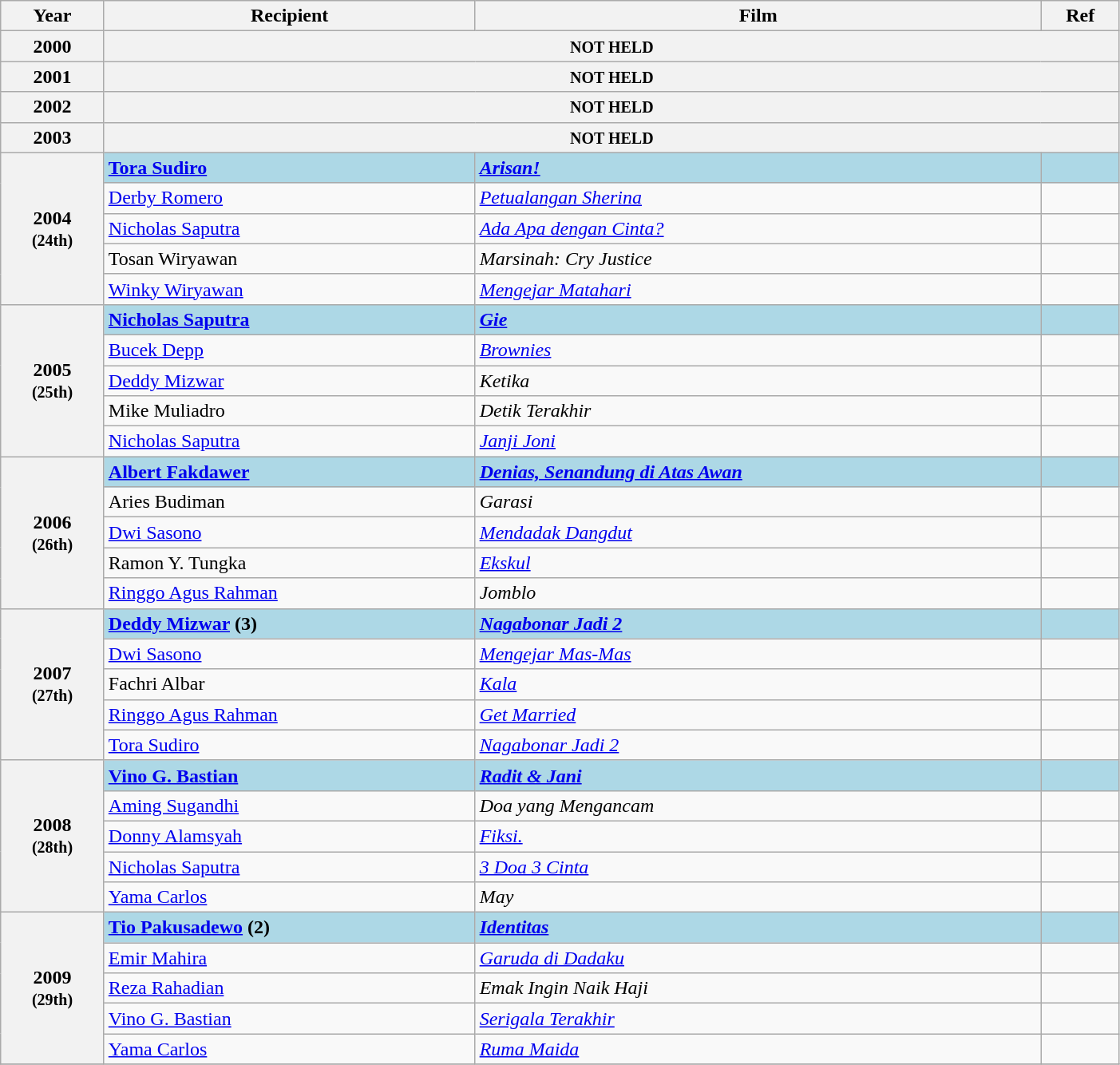<table class="wikitable plainrowheaders sortable" style="width: 74%;">
<tr>
<th scope="col">Year</th>
<th scope="col">Recipient</th>
<th scope="col">Film</th>
<th scope="col" class="unsortable">Ref</th>
</tr>
<tr>
<th scope="row" style="text-align:center;">2000</th>
<th colspan="3" scope="row"><small>NOT HELD</small></th>
</tr>
<tr>
<th scope="row" style="text-align:center;">2001</th>
<th colspan="3" scope="row"><small>NOT HELD</small></th>
</tr>
<tr>
<th scope="row" style="text-align:center;">2002</th>
<th colspan="3" scope="row"><small>NOT HELD</small></th>
</tr>
<tr>
<th scope="row" style="text-align:center;">2003</th>
<th colspan="3" scope="row"><small>NOT HELD</small></th>
</tr>
<tr>
<th scope="row" rowspan="5" style="text-align:center;"><strong>2004</strong><br><small>(24th)</small></th>
<td scope="row" style="background:lightblue;"><strong><a href='#'>Tora Sudiro</a></strong></td>
<td style="background:lightblue;"><strong><em><a href='#'>Arisan!</a></em></strong></td>
<td style="background:lightblue;"></td>
</tr>
<tr>
<td scope="row"><a href='#'>Derby Romero</a></td>
<td><em><a href='#'>Petualangan Sherina</a></em></td>
<td></td>
</tr>
<tr>
<td scope="row"><a href='#'>Nicholas Saputra</a></td>
<td><em><a href='#'>Ada Apa dengan Cinta?</a></em></td>
<td></td>
</tr>
<tr>
<td scope="row">Tosan Wiryawan</td>
<td><em>Marsinah: Cry Justice</em></td>
<td></td>
</tr>
<tr>
<td scope="row"><a href='#'>Winky Wiryawan</a></td>
<td><em><a href='#'>Mengejar Matahari</a></em></td>
<td></td>
</tr>
<tr>
<th scope="row" rowspan="5" style="text-align:center;"><strong>2005</strong><br><small>(25th)</small></th>
<td scope="row" style="background:lightblue;"><strong><a href='#'>Nicholas Saputra</a></strong></td>
<td style="background:lightblue;"><strong><em><a href='#'>Gie</a></em></strong></td>
<td style="background:lightblue;"></td>
</tr>
<tr>
<td scope="row"><a href='#'>Bucek Depp</a></td>
<td><em><a href='#'>Brownies</a></em></td>
<td></td>
</tr>
<tr>
<td scope="row"><a href='#'>Deddy Mizwar</a></td>
<td><em>Ketika</em></td>
<td></td>
</tr>
<tr>
<td scope="row">Mike Muliadro</td>
<td><em>Detik Terakhir</em></td>
<td></td>
</tr>
<tr>
<td scope="row"><a href='#'>Nicholas Saputra</a></td>
<td><em><a href='#'>Janji Joni</a></em></td>
<td></td>
</tr>
<tr>
<th scope="row" rowspan="5" style="text-align:center;"><strong>2006</strong><br><small>(26th)</small></th>
<td scope="row" style="background:lightblue;"><strong><a href='#'>Albert Fakdawer</a></strong></td>
<td style="background:lightblue;"><strong><em><a href='#'>Denias, Senandung di Atas Awan</a></em></strong></td>
<td style="background:lightblue;"></td>
</tr>
<tr>
<td scope="row">Aries Budiman</td>
<td><em>Garasi</em></td>
<td></td>
</tr>
<tr>
<td scope="row"><a href='#'>Dwi Sasono</a></td>
<td><em><a href='#'>Mendadak Dangdut</a></em></td>
<td></td>
</tr>
<tr>
<td scope="row">Ramon Y. Tungka</td>
<td><em><a href='#'>Ekskul</a></em></td>
<td></td>
</tr>
<tr>
<td scope="row"><a href='#'>Ringgo Agus Rahman</a></td>
<td><em>Jomblo</em></td>
<td></td>
</tr>
<tr>
<th scope="row" rowspan="5" style="text-align:center;"><strong>2007</strong><br><small>(27th)</small></th>
<td scope="row" style="background:lightblue;"><strong><a href='#'>Deddy Mizwar</a> (3)</strong></td>
<td style="background:lightblue;"><strong><em><a href='#'>Nagabonar Jadi 2</a></em></strong></td>
<td style="background:lightblue;"></td>
</tr>
<tr>
<td scope="row"><a href='#'>Dwi Sasono</a></td>
<td><em><a href='#'>Mengejar Mas-Mas</a></em></td>
<td></td>
</tr>
<tr>
<td scope="row">Fachri Albar</td>
<td><em><a href='#'>Kala</a></em></td>
<td></td>
</tr>
<tr>
<td scope="row"><a href='#'>Ringgo Agus Rahman</a></td>
<td><em><a href='#'>Get Married</a></em></td>
<td></td>
</tr>
<tr>
<td scope="row"><a href='#'>Tora Sudiro</a></td>
<td><em><a href='#'>Nagabonar Jadi 2</a></em></td>
<td></td>
</tr>
<tr>
<th scope="row" rowspan="5" style="text-align:center;"><strong>2008</strong><br><small>(28th)</small></th>
<td scope="row" style="background:lightblue;"><strong><a href='#'>Vino G. Bastian</a></strong></td>
<td style="background:lightblue;"><strong><em><a href='#'>Radit & Jani</a></em></strong></td>
<td style="background:lightblue;"></td>
</tr>
<tr>
<td scope="row"><a href='#'>Aming Sugandhi</a></td>
<td><em>Doa yang Mengancam</em></td>
<td></td>
</tr>
<tr>
<td scope="row"><a href='#'>Donny Alamsyah</a></td>
<td><em><a href='#'>Fiksi.</a></em></td>
<td></td>
</tr>
<tr>
<td scope="row"><a href='#'>Nicholas Saputra</a></td>
<td><em><a href='#'>3 Doa 3 Cinta</a></em></td>
<td></td>
</tr>
<tr>
<td scope="row"><a href='#'>Yama Carlos</a></td>
<td><em>May</em></td>
<td></td>
</tr>
<tr>
<th scope="row" rowspan="5" style="text-align:center;"><strong>2009</strong><br><small>(29th)</small></th>
<td scope="row" style="background:lightblue;"><strong><a href='#'>Tio Pakusadewo</a> (2)</strong></td>
<td style="background:lightblue;"><strong><em><a href='#'>Identitas</a></em></strong></td>
<td style="background:lightblue;"></td>
</tr>
<tr>
<td scope="row"><a href='#'>Emir Mahira</a></td>
<td><em><a href='#'>Garuda di Dadaku</a></em></td>
<td></td>
</tr>
<tr>
<td scope="row"><a href='#'>Reza Rahadian</a></td>
<td><em>Emak Ingin Naik Haji</em></td>
<td></td>
</tr>
<tr>
<td scope="row"><a href='#'>Vino G. Bastian</a></td>
<td><em><a href='#'>Serigala Terakhir</a></em></td>
<td></td>
</tr>
<tr>
<td scope="row"><a href='#'>Yama Carlos</a></td>
<td><em><a href='#'>Ruma Maida</a></em></td>
<td></td>
</tr>
<tr>
</tr>
</table>
